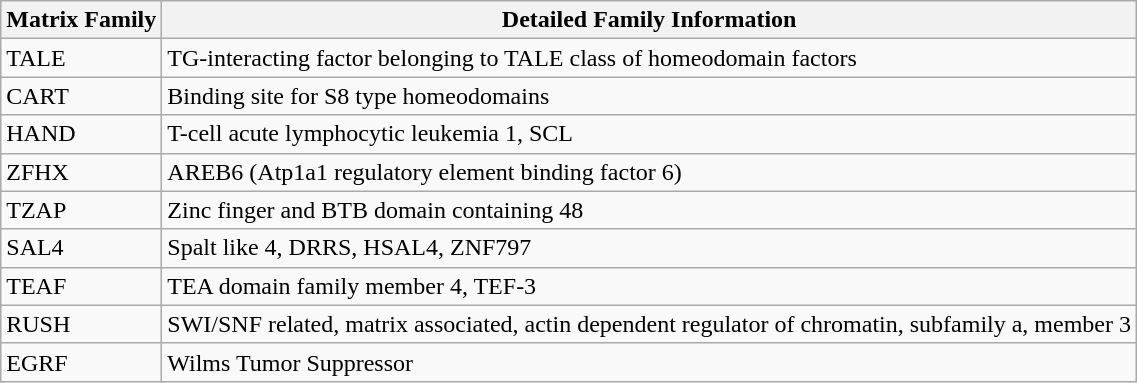<table class="wikitable">
<tr>
<th>Matrix Family</th>
<th>Detailed Family Information</th>
</tr>
<tr>
<td>TALE</td>
<td>TG-interacting factor belonging to TALE class of homeodomain factors</td>
</tr>
<tr>
<td>CART</td>
<td>Binding site for S8 type homeodomains</td>
</tr>
<tr>
<td>HAND</td>
<td>T-cell acute lymphocytic leukemia 1, SCL</td>
</tr>
<tr>
<td>ZFHX</td>
<td>AREB6 (Atp1a1 regulatory element binding factor 6)</td>
</tr>
<tr>
<td>TZAP</td>
<td>Zinc finger and BTB domain containing 48</td>
</tr>
<tr>
<td>SAL4</td>
<td>Spalt like 4, DRRS, HSAL4, ZNF797</td>
</tr>
<tr>
<td>TEAF</td>
<td>TEA domain family member 4, TEF-3</td>
</tr>
<tr>
<td>RUSH</td>
<td>SWI/SNF related, matrix associated, actin dependent regulator of chromatin, subfamily a, member 3</td>
</tr>
<tr>
<td>EGRF</td>
<td>Wilms Tumor Suppressor</td>
</tr>
</table>
